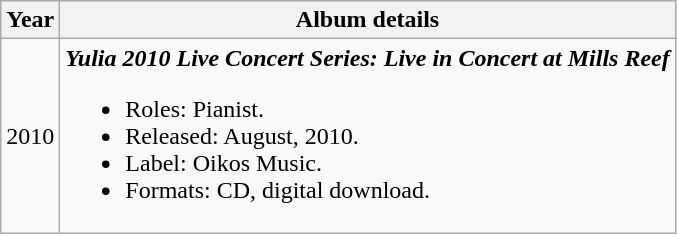<table class="wikitable" style="text-align:center;">
<tr>
<th>Year</th>
<th>Album details</th>
</tr>
<tr>
<td>2010</td>
<td align="left"><strong><em>Yulia 2010 Live Concert Series: Live in Concert at Mills Reef</em></strong><br><ul><li>Roles: Pianist.</li><li>Released: August, 2010.</li><li>Label: Oikos Music.</li><li>Formats: CD, digital download.</li></ul></td>
</tr>
</table>
